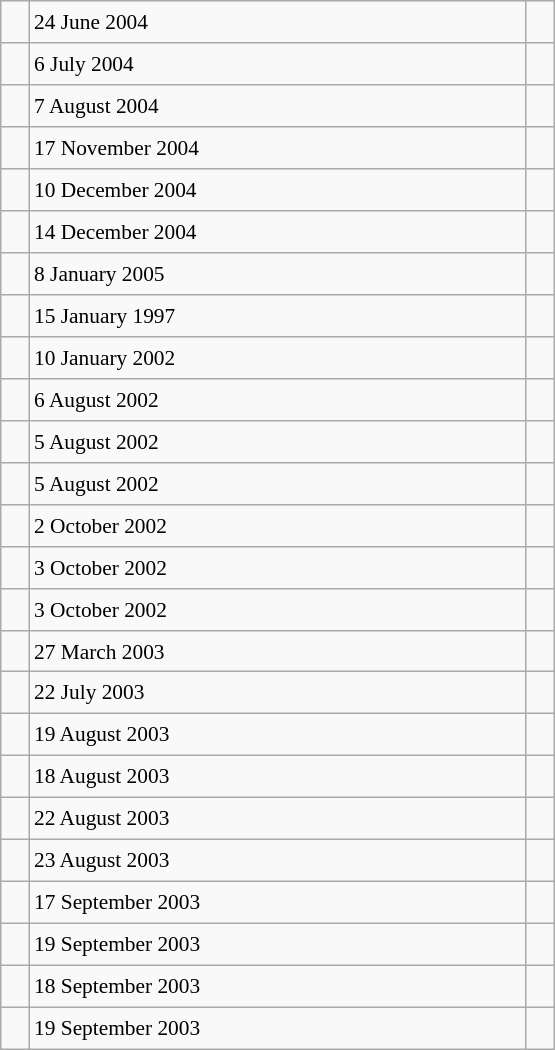<table class="wikitable" style="font-size: 89%; float: left; width: 26em; margin-right: 1em; height: 700px">
<tr>
<td></td>
<td>24 June 2004</td>
<td></td>
</tr>
<tr>
<td></td>
<td>6 July 2004</td>
<td></td>
</tr>
<tr>
<td></td>
<td>7 August 2004</td>
<td></td>
</tr>
<tr>
<td></td>
<td>17 November 2004</td>
<td></td>
</tr>
<tr>
<td></td>
<td>10 December 2004</td>
<td></td>
</tr>
<tr>
<td></td>
<td>14 December 2004</td>
<td></td>
</tr>
<tr>
<td></td>
<td>8 January 2005</td>
<td></td>
</tr>
<tr>
<td></td>
<td>15 January 1997</td>
<td></td>
</tr>
<tr>
<td></td>
<td>10 January 2002</td>
<td></td>
</tr>
<tr>
<td></td>
<td>6 August 2002</td>
<td></td>
</tr>
<tr>
<td></td>
<td>5 August 2002</td>
<td></td>
</tr>
<tr>
<td></td>
<td>5 August 2002</td>
<td></td>
</tr>
<tr>
<td></td>
<td>2 October 2002</td>
<td></td>
</tr>
<tr>
<td></td>
<td>3 October 2002</td>
<td></td>
</tr>
<tr>
<td></td>
<td>3 October 2002</td>
<td></td>
</tr>
<tr>
<td></td>
<td>27 March 2003</td>
<td></td>
</tr>
<tr>
<td></td>
<td>22 July 2003</td>
<td></td>
</tr>
<tr>
<td></td>
<td>19 August 2003</td>
<td></td>
</tr>
<tr>
<td></td>
<td>18 August 2003</td>
<td></td>
</tr>
<tr>
<td></td>
<td>22 August 2003</td>
<td></td>
</tr>
<tr>
<td></td>
<td>23 August 2003</td>
<td></td>
</tr>
<tr>
<td></td>
<td>17 September 2003</td>
<td></td>
</tr>
<tr>
<td></td>
<td>19 September 2003</td>
<td></td>
</tr>
<tr>
<td></td>
<td>18 September 2003</td>
<td></td>
</tr>
<tr>
<td></td>
<td>19 September 2003</td>
<td></td>
</tr>
</table>
